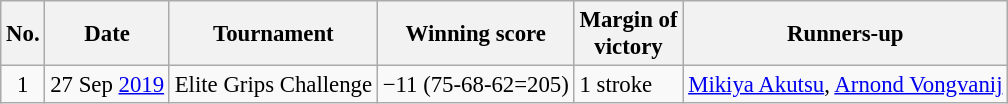<table class="wikitable" style="font-size:95%;">
<tr>
<th>No.</th>
<th>Date</th>
<th>Tournament</th>
<th>Winning score</th>
<th>Margin of<br>victory</th>
<th>Runners-up</th>
</tr>
<tr>
<td align=center>1</td>
<td align=right>27 Sep <a href='#'>2019</a></td>
<td>Elite Grips Challenge</td>
<td>−11 (75-68-62=205)</td>
<td>1 stroke</td>
<td> <a href='#'>Mikiya Akutsu</a>,  <a href='#'>Arnond Vongvanij</a></td>
</tr>
</table>
